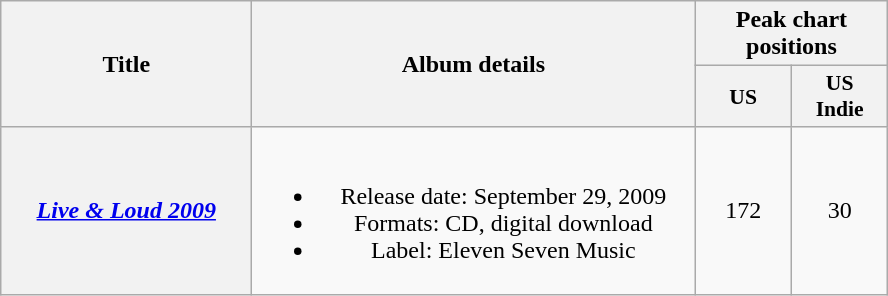<table class="wikitable plainrowheaders" style="text-align:center;" border="1">
<tr>
<th scope="col" rowspan=2 style="width:10em;">Title</th>
<th scope="col" rowspan=2 style="width:18em;">Album details</th>
<th scope="col" colspan=2>Peak chart positions</th>
</tr>
<tr>
<th scope="col" style="width:4em;font-size:90%;">US<br></th>
<th scope="col" style="width:4em;font-size:90%;">US<br>Indie<br></th>
</tr>
<tr>
<th scope="row"><em><a href='#'>Live & Loud 2009</a></em></th>
<td><br><ul><li>Release date: September 29, 2009</li><li>Formats: CD, digital download</li><li>Label: Eleven Seven Music</li></ul></td>
<td>172</td>
<td>30</td>
</tr>
</table>
